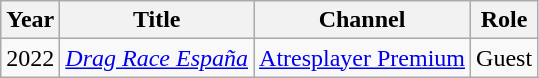<table class="wikitable sortable">
<tr>
<th>Year</th>
<th>Title</th>
<th>Channel</th>
<th>Role</th>
</tr>
<tr>
<td>2022</td>
<td><em><a href='#'>Drag Race España</a></em></td>
<td><a href='#'>Atresplayer Premium</a></td>
<td>Guest</td>
</tr>
</table>
